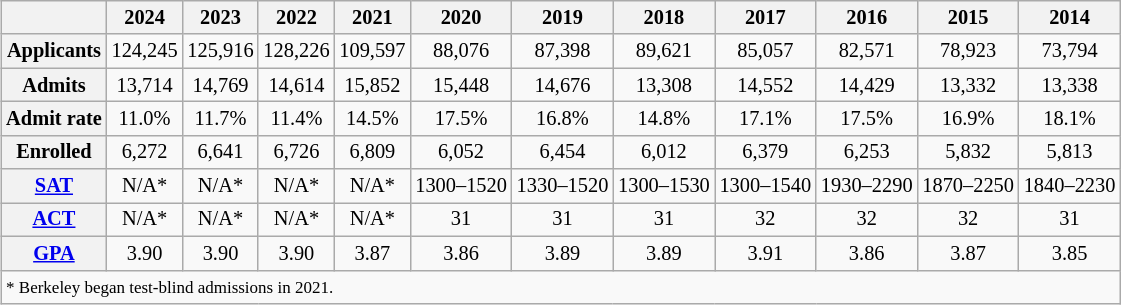<table class="wikitable floatleft" style="font-size:85%; margin:5px">
<tr>
<th> </th>
<th>2024</th>
<th>2023</th>
<th>2022</th>
<th>2021</th>
<th>2020</th>
<th>2019</th>
<th>2018</th>
<th>2017</th>
<th>2016</th>
<th>2015</th>
<th>2014</th>
</tr>
<tr style="text-align:center;">
<th>Applicants</th>
<td>124,245</td>
<td>125,916</td>
<td>128,226</td>
<td>109,597</td>
<td>88,076</td>
<td>87,398</td>
<td>89,621</td>
<td>85,057</td>
<td>82,571</td>
<td>78,923</td>
<td>73,794</td>
</tr>
<tr style="text-align:center;">
<th>Admits</th>
<td>13,714</td>
<td>14,769</td>
<td>14,614</td>
<td>15,852</td>
<td>15,448</td>
<td>14,676</td>
<td>13,308</td>
<td>14,552</td>
<td>14,429</td>
<td>13,332</td>
<td>13,338</td>
</tr>
<tr style="text-align:center;">
<th>Admit rate</th>
<td>11.0%</td>
<td>11.7%</td>
<td>11.4%</td>
<td>14.5%</td>
<td>17.5%</td>
<td>16.8%</td>
<td>14.8%</td>
<td>17.1%</td>
<td>17.5%</td>
<td>16.9%</td>
<td>18.1%</td>
</tr>
<tr style="text-align:center;">
<th>Enrolled</th>
<td>6,272</td>
<td>6,641</td>
<td>6,726</td>
<td>6,809</td>
<td>6,052</td>
<td>6,454</td>
<td>6,012</td>
<td>6,379</td>
<td>6,253</td>
<td>5,832</td>
<td>5,813</td>
</tr>
<tr style="text-align:center;">
<th><a href='#'>SAT</a> </th>
<td>N/A*</td>
<td>N/A*</td>
<td>N/A*</td>
<td>N/A*</td>
<td>1300–1520</td>
<td>1330–1520</td>
<td>1300–1530</td>
<td>1300–1540</td>
<td>1930–2290</td>
<td>1870–2250</td>
<td>1840–2230</td>
</tr>
<tr style="text-align:center;">
<th><a href='#'>ACT</a> </th>
<td>N/A*</td>
<td>N/A*</td>
<td>N/A*</td>
<td>N/A*</td>
<td>31</td>
<td>31</td>
<td>31</td>
<td>32</td>
<td>32</td>
<td>32</td>
<td>31</td>
</tr>
<tr style="text-align:center;">
<th><a href='#'>GPA</a> </th>
<td>3.90</td>
<td>3.90</td>
<td>3.90</td>
<td>3.87</td>
<td>3.86</td>
<td>3.89</td>
<td>3.89</td>
<td>3.91</td>
<td>3.86</td>
<td>3.87</td>
<td>3.85</td>
</tr>
<tr>
<td colspan=15><small>* Berkeley began test-blind admissions in 2021.</small></td>
</tr>
</table>
